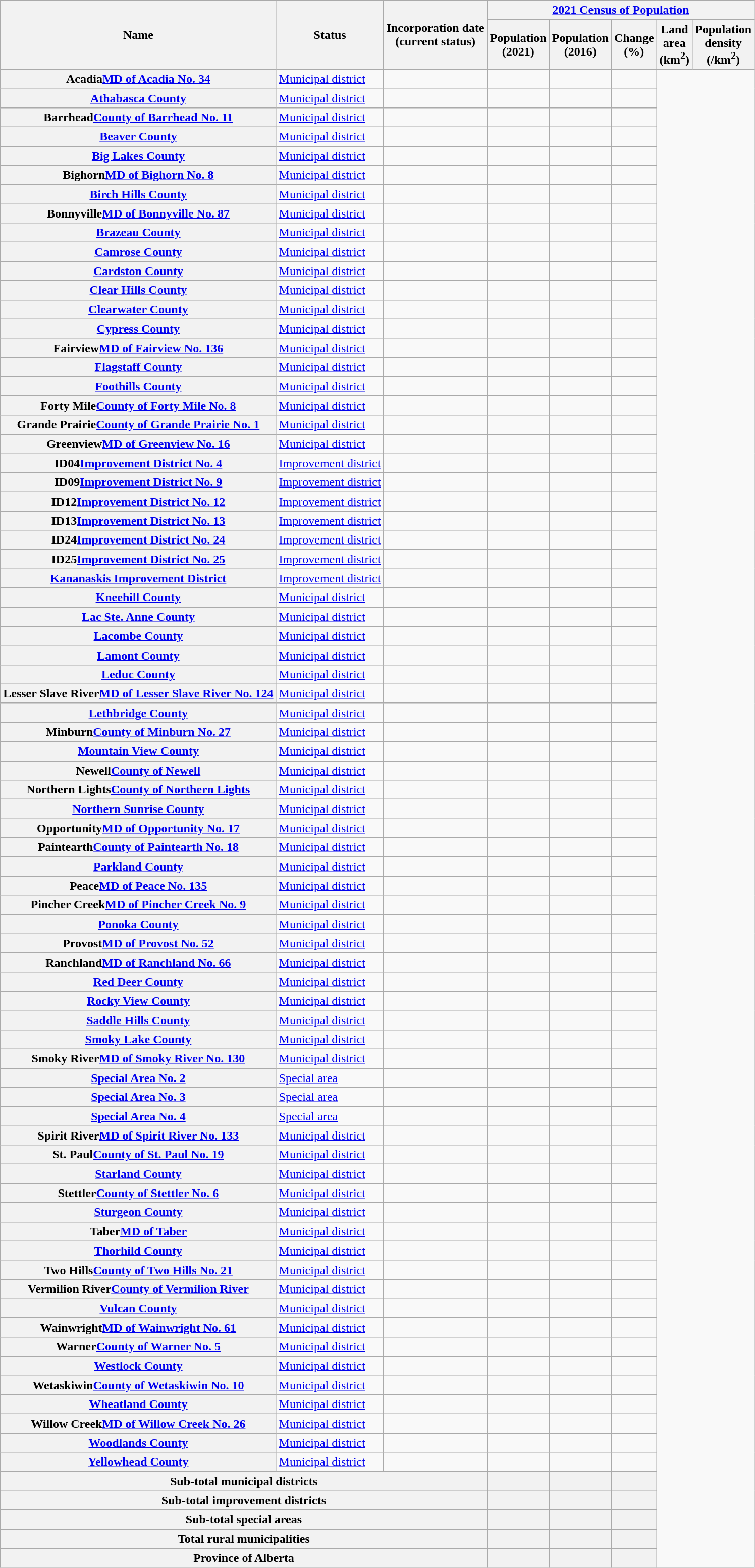<table class="wikitable sortable plainrowheaders collapsible">
<tr class="sorttop" align="center">
</tr>
<tr>
<th scope="col" rowspan=2>Name</th>
<th scope="col" rowspan=2>Status</th>
<th !scope="col" rowspan=2>Incorporation date<br>(current status)<br></th>
<th scope="colgroup" colspan=5><a href='#'>2021 Census of Population</a></th>
</tr>
<tr>
<th scope="col">Population<br>(2021)</th>
<th scope="col">Population<br>(2016)</th>
<th scope="col">Change<br>(%)</th>
<th scope="col">Land<br>area<br>(km<sup>2</sup>)</th>
<th scope="col" data-sort-type="number">Population<br>density<br>(/km<sup>2</sup>)</th>
</tr>
<tr>
<th scope="row"><span>Acadia</span><a href='#'>MD of Acadia No. 34</a></th>
<td><a href='#'>Municipal district</a></td>
<td align=center></td>
<td></td>
<td align=right></td>
<td align=right></td>
</tr>
<tr>
<th scope="row"><a href='#'>Athabasca County</a></th>
<td><a href='#'>Municipal district</a></td>
<td align=center></td>
<td></td>
<td align=right></td>
<td align=right></td>
</tr>
<tr>
<th scope="row"><span>Barrhead</span><a href='#'>County of Barrhead No. 11</a></th>
<td><a href='#'>Municipal district</a></td>
<td align=center></td>
<td></td>
<td align=right></td>
<td align=right></td>
</tr>
<tr>
<th scope="row"><a href='#'>Beaver County</a></th>
<td><a href='#'>Municipal district</a></td>
<td align=center></td>
<td></td>
<td align=right></td>
<td align=right></td>
</tr>
<tr>
<th scope="row"><a href='#'>Big Lakes County</a></th>
<td><a href='#'>Municipal district</a></td>
<td align=center></td>
<td></td>
<td align=right></td>
<td align=right></td>
</tr>
<tr>
<th scope="row"><span>Bighorn</span><a href='#'>MD of Bighorn No. 8</a></th>
<td><a href='#'>Municipal district</a></td>
<td align=center></td>
<td></td>
<td align=right></td>
<td align=right></td>
</tr>
<tr>
<th scope="row"><a href='#'>Birch Hills County</a></th>
<td><a href='#'>Municipal district</a></td>
<td align=center></td>
<td></td>
<td align=right></td>
<td align=right></td>
</tr>
<tr>
<th scope="row"><span>Bonnyville</span><a href='#'>MD of Bonnyville No. 87</a></th>
<td><a href='#'>Municipal district</a></td>
<td align=center></td>
<td></td>
<td align=right></td>
<td align=right></td>
</tr>
<tr>
<th scope="row"><a href='#'>Brazeau County</a></th>
<td><a href='#'>Municipal district</a></td>
<td align=center></td>
<td></td>
<td align=right></td>
<td align=right></td>
</tr>
<tr>
<th scope="row"><a href='#'>Camrose County</a></th>
<td><a href='#'>Municipal district</a></td>
<td align=center></td>
<td></td>
<td align=right></td>
<td align=right></td>
</tr>
<tr>
<th scope="row"><a href='#'>Cardston County</a></th>
<td><a href='#'>Municipal district</a></td>
<td align=center></td>
<td></td>
<td align=right></td>
<td align=right></td>
</tr>
<tr>
<th scope="row"><a href='#'>Clear Hills County</a></th>
<td><a href='#'>Municipal district</a></td>
<td align=center></td>
<td></td>
<td align=right></td>
<td align=right></td>
</tr>
<tr>
<th scope="row"><a href='#'>Clearwater County</a></th>
<td><a href='#'>Municipal district</a></td>
<td align=center></td>
<td></td>
<td align=right></td>
<td align=right></td>
</tr>
<tr>
<th scope="row"><a href='#'>Cypress County</a></th>
<td><a href='#'>Municipal district</a></td>
<td align=center></td>
<td></td>
<td align=right></td>
<td align=right></td>
</tr>
<tr>
<th scope="row"><span>Fairview</span><a href='#'>MD of Fairview No. 136</a></th>
<td><a href='#'>Municipal district</a></td>
<td align=center></td>
<td></td>
<td align=right></td>
<td align=right></td>
</tr>
<tr>
<th scope="row"><a href='#'>Flagstaff County</a></th>
<td><a href='#'>Municipal district</a></td>
<td align=center></td>
<td></td>
<td align=right></td>
<td align=right></td>
</tr>
<tr>
<th scope="row"><a href='#'>Foothills County</a></th>
<td><a href='#'>Municipal district</a></td>
<td align=center></td>
<td></td>
<td align=right></td>
<td align=right></td>
</tr>
<tr>
<th scope="row"><span>Forty Mile</span><a href='#'>County of Forty Mile No. 8</a></th>
<td><a href='#'>Municipal district</a></td>
<td align=center></td>
<td></td>
<td align=right></td>
<td align=right></td>
</tr>
<tr>
<th scope="row"><span>Grande Prairie</span><a href='#'>County of Grande Prairie No. 1</a></th>
<td><a href='#'>Municipal district</a></td>
<td align=center></td>
<td></td>
<td align=right></td>
<td align=right></td>
</tr>
<tr>
<th scope="row"><span>Greenview</span><a href='#'>MD of Greenview No. 16</a></th>
<td><a href='#'>Municipal district</a></td>
<td align=center></td>
<td></td>
<td align=right></td>
<td align=right></td>
</tr>
<tr>
<th scope="row"><span>ID04</span><a href='#'>Improvement District No. 4</a></th>
<td><a href='#'>Improvement district</a></td>
<td align=center></td>
<td></td>
<td align=right></td>
<td align=right></td>
</tr>
<tr>
<th scope="row"><span>ID09</span><a href='#'>Improvement District No. 9</a></th>
<td><a href='#'>Improvement district</a></td>
<td align=center></td>
<td></td>
<td align=right></td>
<td align=right></td>
</tr>
<tr>
<th scope="row"><span>ID12</span><a href='#'>Improvement District No. 12</a></th>
<td><a href='#'>Improvement district</a></td>
<td align=center></td>
<td></td>
<td align=right></td>
<td align=right></td>
</tr>
<tr>
<th scope="row"><span>ID13</span><a href='#'>Improvement District No. 13</a></th>
<td><a href='#'>Improvement district</a></td>
<td align=center></td>
<td></td>
<td align=right></td>
<td align=right></td>
</tr>
<tr>
<th scope="row"><span>ID24</span><a href='#'>Improvement District No. 24</a></th>
<td><a href='#'>Improvement district</a></td>
<td align=center></td>
<td></td>
<td align=right></td>
<td align=right></td>
</tr>
<tr>
<th scope="row"><span>ID25</span><a href='#'>Improvement District No. 25</a></th>
<td><a href='#'>Improvement district</a></td>
<td align=center></td>
<td></td>
<td align=right></td>
<td align=right></td>
</tr>
<tr>
<th scope="row"><a href='#'>Kananaskis Improvement District</a></th>
<td><a href='#'>Improvement district</a></td>
<td align=center></td>
<td></td>
<td align=right></td>
<td align=right></td>
</tr>
<tr>
<th scope="row"><a href='#'>Kneehill County</a></th>
<td><a href='#'>Municipal district</a></td>
<td align=center></td>
<td></td>
<td align=right></td>
<td align=right></td>
</tr>
<tr>
<th scope="row"><a href='#'>Lac Ste. Anne County</a></th>
<td><a href='#'>Municipal district</a></td>
<td align=center></td>
<td></td>
<td align=right></td>
<td align=right></td>
</tr>
<tr>
<th scope="row"><a href='#'>Lacombe County</a></th>
<td><a href='#'>Municipal district</a></td>
<td align=center></td>
<td></td>
<td align=right></td>
<td align=right></td>
</tr>
<tr>
<th scope="row"><a href='#'>Lamont County</a></th>
<td><a href='#'>Municipal district</a></td>
<td align=center></td>
<td></td>
<td align=right></td>
<td align=right></td>
</tr>
<tr>
<th scope="row"><a href='#'>Leduc County</a></th>
<td><a href='#'>Municipal district</a></td>
<td align=center></td>
<td></td>
<td align=right></td>
<td align=right></td>
</tr>
<tr>
<th scope="row"><span>Lesser Slave River</span><a href='#'>MD of Lesser Slave River No. 124</a></th>
<td><a href='#'>Municipal district</a></td>
<td align=center></td>
<td></td>
<td align=right></td>
<td align=right></td>
</tr>
<tr>
<th scope="row"><a href='#'>Lethbridge County</a></th>
<td><a href='#'>Municipal district</a></td>
<td align=center></td>
<td></td>
<td align=right></td>
<td align=right></td>
</tr>
<tr>
<th scope="row"><span>Minburn</span><a href='#'>County of Minburn No. 27</a></th>
<td><a href='#'>Municipal district</a></td>
<td align=center></td>
<td></td>
<td align=right></td>
<td align=right></td>
</tr>
<tr>
<th scope="row"><a href='#'>Mountain View County</a></th>
<td><a href='#'>Municipal district</a></td>
<td align=center></td>
<td></td>
<td align=right></td>
<td align=right></td>
</tr>
<tr>
<th scope="row"><span>Newell</span><a href='#'>County of Newell</a></th>
<td><a href='#'>Municipal district</a></td>
<td align=center></td>
<td></td>
<td align=right></td>
<td align=right></td>
</tr>
<tr>
<th scope="row"><span>Northern Lights</span><a href='#'>County of Northern Lights</a></th>
<td><a href='#'>Municipal district</a></td>
<td align=center></td>
<td></td>
<td align=right></td>
<td align=right></td>
</tr>
<tr>
<th scope="row"><a href='#'>Northern Sunrise County</a></th>
<td><a href='#'>Municipal district</a></td>
<td align=center></td>
<td></td>
<td align=right></td>
<td align=right></td>
</tr>
<tr>
<th scope="row"><span>Opportunity</span><a href='#'>MD of Opportunity No. 17</a></th>
<td><a href='#'>Municipal district</a></td>
<td align=center></td>
<td></td>
<td align=right></td>
<td align=right></td>
</tr>
<tr>
<th scope="row"><span>Paintearth</span><a href='#'>County of Paintearth No. 18</a></th>
<td><a href='#'>Municipal district</a></td>
<td align=center></td>
<td></td>
<td align=right></td>
<td align=right></td>
</tr>
<tr>
<th scope="row"><a href='#'>Parkland County</a></th>
<td><a href='#'>Municipal district</a></td>
<td align=center></td>
<td></td>
<td align=right></td>
<td align=right></td>
</tr>
<tr>
<th scope="row"><span>Peace</span><a href='#'>MD of Peace No. 135</a></th>
<td><a href='#'>Municipal district</a></td>
<td align=center></td>
<td></td>
<td align=right></td>
<td align=right></td>
</tr>
<tr>
<th scope="row"><span>Pincher Creek</span><a href='#'>MD of Pincher Creek No. 9</a></th>
<td><a href='#'>Municipal district</a></td>
<td align=center></td>
<td></td>
<td align=right></td>
<td align=right></td>
</tr>
<tr>
<th scope="row"><a href='#'>Ponoka County</a></th>
<td><a href='#'>Municipal district</a></td>
<td align=center></td>
<td></td>
<td align=right></td>
<td align=right></td>
</tr>
<tr>
<th scope="row"><span>Provost</span><a href='#'>MD of Provost No. 52</a></th>
<td><a href='#'>Municipal district</a></td>
<td align=center></td>
<td></td>
<td align=right></td>
<td align=right></td>
</tr>
<tr>
<th scope="row"><span>Ranchland</span><a href='#'>MD of Ranchland No. 66</a></th>
<td><a href='#'>Municipal district</a></td>
<td align=center></td>
<td></td>
<td align=right></td>
<td align=right></td>
</tr>
<tr>
<th scope="row"><a href='#'>Red Deer County</a></th>
<td><a href='#'>Municipal district</a></td>
<td align=center></td>
<td></td>
<td align=right></td>
<td align=right></td>
</tr>
<tr>
<th scope="row"><a href='#'>Rocky View County</a></th>
<td><a href='#'>Municipal district</a></td>
<td align=center></td>
<td></td>
<td align=right></td>
<td align=right></td>
</tr>
<tr>
<th scope="row"><a href='#'>Saddle Hills County</a></th>
<td><a href='#'>Municipal district</a></td>
<td align=center></td>
<td></td>
<td align=right></td>
<td align=right></td>
</tr>
<tr>
<th scope="row"><a href='#'>Smoky Lake County</a></th>
<td><a href='#'>Municipal district</a></td>
<td align=center></td>
<td></td>
<td align=right></td>
<td align=right></td>
</tr>
<tr>
<th scope="row"><span>Smoky River</span><a href='#'>MD of Smoky River No. 130</a></th>
<td><a href='#'>Municipal district</a></td>
<td align=center></td>
<td></td>
<td align=right></td>
<td align=right></td>
</tr>
<tr>
<th scope="row"><a href='#'>Special Area No. 2</a></th>
<td><a href='#'>Special area</a></td>
<td align=center></td>
<td></td>
<td align=right></td>
<td align=right></td>
</tr>
<tr>
<th scope="row"><a href='#'>Special Area No. 3</a></th>
<td><a href='#'>Special area</a></td>
<td align=center></td>
<td></td>
<td align=right></td>
<td align=right></td>
</tr>
<tr>
<th scope="row"><a href='#'>Special Area No. 4</a></th>
<td><a href='#'>Special area</a></td>
<td align=center></td>
<td></td>
<td align=right></td>
<td align=right></td>
</tr>
<tr>
<th scope="row"><span>Spirit River</span><a href='#'>MD of Spirit River No. 133</a></th>
<td><a href='#'>Municipal district</a></td>
<td align=center></td>
<td></td>
<td align=right></td>
<td align=right></td>
</tr>
<tr>
<th scope="row"><span>St. Paul</span><a href='#'>County of St. Paul No. 19</a></th>
<td><a href='#'>Municipal district</a></td>
<td align=center></td>
<td></td>
<td align=right></td>
<td align=right></td>
</tr>
<tr>
<th scope="row"><a href='#'>Starland County</a></th>
<td><a href='#'>Municipal district</a></td>
<td align=center></td>
<td></td>
<td align=right></td>
<td align=right></td>
</tr>
<tr>
<th scope="row"><span>Stettler</span><a href='#'>County of Stettler No. 6</a></th>
<td><a href='#'>Municipal district</a></td>
<td align=center></td>
<td></td>
<td align=right></td>
<td align=right></td>
</tr>
<tr>
<th scope="row"><a href='#'>Sturgeon County</a></th>
<td><a href='#'>Municipal district</a></td>
<td align=center></td>
<td></td>
<td align=right></td>
<td align=right></td>
</tr>
<tr>
<th scope="row"><span>Taber</span><a href='#'>MD of Taber</a></th>
<td><a href='#'>Municipal district</a></td>
<td align=center></td>
<td></td>
<td align=right></td>
<td align=right></td>
</tr>
<tr>
<th scope="row"><a href='#'>Thorhild County</a></th>
<td><a href='#'>Municipal district</a></td>
<td align=center></td>
<td></td>
<td align=right></td>
<td align=right></td>
</tr>
<tr>
<th scope="row"><span>Two Hills</span><a href='#'>County of Two Hills No. 21</a></th>
<td><a href='#'>Municipal district</a></td>
<td align=center></td>
<td></td>
<td align=right></td>
<td align=right></td>
</tr>
<tr>
<th scope="row"><span>Vermilion River</span><a href='#'>County of Vermilion River</a></th>
<td><a href='#'>Municipal district</a></td>
<td align=center></td>
<td></td>
<td align=right></td>
<td align=right></td>
</tr>
<tr>
<th scope="row"><a href='#'>Vulcan County</a></th>
<td><a href='#'>Municipal district</a></td>
<td align=center></td>
<td></td>
<td align=right></td>
<td align=right></td>
</tr>
<tr>
<th scope="row"><span>Wainwright</span><a href='#'>MD of Wainwright No. 61</a></th>
<td><a href='#'>Municipal district</a></td>
<td align=center></td>
<td></td>
<td align=right></td>
<td align=right></td>
</tr>
<tr>
<th scope="row"><span>Warner</span><a href='#'>County of Warner No. 5</a></th>
<td><a href='#'>Municipal district</a></td>
<td align=center></td>
<td></td>
<td align=right></td>
<td align=right></td>
</tr>
<tr>
<th scope="row"><a href='#'>Westlock County</a></th>
<td><a href='#'>Municipal district</a></td>
<td align=center></td>
<td></td>
<td align=right></td>
<td align=right></td>
</tr>
<tr>
<th scope="row"><span>Wetaskiwin</span><a href='#'>County of Wetaskiwin No. 10</a></th>
<td><a href='#'>Municipal district</a></td>
<td align=center></td>
<td></td>
<td align=right></td>
<td align=right></td>
</tr>
<tr>
<th scope="row"><a href='#'>Wheatland County</a></th>
<td><a href='#'>Municipal district</a></td>
<td align=center></td>
<td></td>
<td align=right></td>
<td align=right></td>
</tr>
<tr>
<th scope="row"><span>Willow Creek</span><a href='#'>MD of Willow Creek No. 26</a></th>
<td><a href='#'>Municipal district</a></td>
<td align=center></td>
<td></td>
<td align=right></td>
<td align=right></td>
</tr>
<tr>
<th scope="row"><a href='#'>Woodlands County</a></th>
<td><a href='#'>Municipal district</a></td>
<td align=center></td>
<td></td>
<td align=right></td>
<td align=right></td>
</tr>
<tr>
<th scope="row"><a href='#'>Yellowhead County</a></th>
<td><a href='#'>Municipal district</a></td>
<td align=center></td>
<td></td>
<td align=right></td>
<td align=right></td>
</tr>
<tr>
</tr>
<tr class="sortbottom" align="center" style="background-color:#f2f2f2">
<th scope="row" style="text-align:center" colspan=3><strong>Sub-total municipal districts</strong></th>
<td></td>
<td align=right><strong></strong></td>
<td align="right"><strong></strong></td>
</tr>
<tr class="sortbottom" align="center" style="background-color:#f2f2f2">
<th scope="row" style="text-align:center" colspan=3><strong>Sub-total improvement districts</strong></th>
<td></td>
<td align="right"><strong></strong></td>
<td align="right"><strong></strong></td>
</tr>
<tr class="sortbottom" align="center" style="background-color:#f2f2f2">
<th scope="row" style="text-align:center" colspan=3><strong>Sub-total special areas</strong></th>
<td></td>
<td align="right"><strong></strong></td>
<td align="right"><strong></strong></td>
</tr>
<tr class="sortbottom" align="center" style="background-color:#f2f2f2">
<th scope="row" style="text-align:center" colspan=3><strong>Total rural municipalities</strong></th>
<td></td>
<td align="right"><strong></strong></td>
<td align="right"><strong></strong></td>
</tr>
<tr class="sortbottom" align="center" style="background-color:#f2f2f2">
<th scope="row" style="text-align:center" colspan=3><strong>Province of Alberta</strong></th>
<td></td>
<td align="right"><strong></strong></td>
<td align="right"><strong></strong></td>
</tr>
</table>
